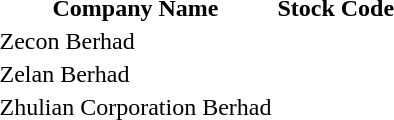<table style="background:transparent;">
<tr>
<th>Company Name</th>
<th>Stock Code</th>
</tr>
<tr>
<td>Zecon Berhad</td>
<td></td>
</tr>
<tr>
<td>Zelan Berhad</td>
<td></td>
</tr>
<tr>
<td>Zhulian Corporation Berhad</td>
<td></td>
</tr>
</table>
